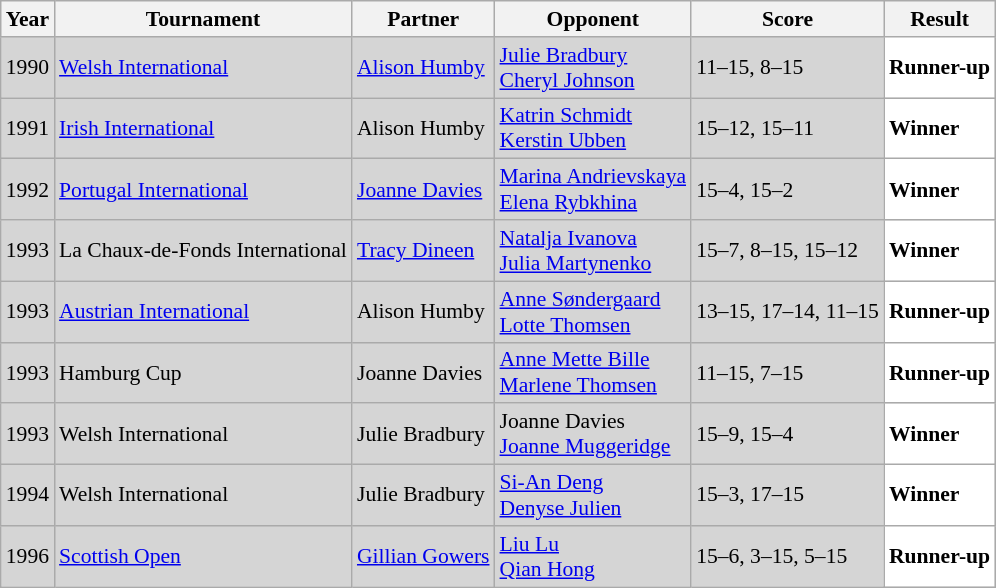<table class="sortable wikitable" style="font-size: 90%;">
<tr>
<th>Year</th>
<th>Tournament</th>
<th>Partner</th>
<th>Opponent</th>
<th>Score</th>
<th>Result</th>
</tr>
<tr style="background:#D5D5D5">
<td align="center">1990</td>
<td align="left"><a href='#'>Welsh International</a></td>
<td align="left"> <a href='#'>Alison Humby</a></td>
<td align="left"> <a href='#'>Julie Bradbury</a><br> <a href='#'>Cheryl Johnson</a></td>
<td align="left">11–15, 8–15</td>
<td style="text-align:left; background:white"> <strong>Runner-up</strong></td>
</tr>
<tr style="background:#D5D5D5">
<td align="center">1991</td>
<td align="left"><a href='#'>Irish International</a></td>
<td align="left"> Alison Humby</td>
<td align="left"> <a href='#'>Katrin Schmidt</a><br> <a href='#'>Kerstin Ubben</a></td>
<td align="left">15–12, 15–11</td>
<td style="text-align:left; background:white"> <strong>Winner</strong></td>
</tr>
<tr style="background:#D5D5D5">
<td align="center">1992</td>
<td align="left"><a href='#'>Portugal International</a></td>
<td align="left"> <a href='#'>Joanne Davies</a></td>
<td align="left"> <a href='#'>Marina Andrievskaya</a><br> <a href='#'>Elena Rybkhina</a></td>
<td align="left">15–4, 15–2</td>
<td style="text-align:left; background:white"> <strong>Winner</strong></td>
</tr>
<tr style="background:#D5D5D5">
<td align="center">1993</td>
<td align="left">La Chaux-de-Fonds International</td>
<td align="left"> <a href='#'>Tracy Dineen</a></td>
<td align="left"> <a href='#'>Natalja Ivanova</a> <br>  <a href='#'>Julia Martynenko</a></td>
<td align="left">15–7, 8–15, 15–12</td>
<td style="text-align:left; background:white"> <strong>Winner</strong></td>
</tr>
<tr style="background:#D5D5D5">
<td align="center">1993</td>
<td align="left"><a href='#'>Austrian International</a></td>
<td align="left"> Alison Humby</td>
<td align="left"> <a href='#'>Anne Søndergaard</a><br> <a href='#'>Lotte Thomsen</a></td>
<td align="left">13–15, 17–14, 11–15</td>
<td style="text-align:left; background:white"> <strong>Runner-up</strong></td>
</tr>
<tr style="background:#D5D5D5">
<td align="center">1993</td>
<td align="left">Hamburg Cup</td>
<td align="left"> Joanne Davies</td>
<td align="left"> <a href='#'>Anne Mette Bille</a><br> <a href='#'>Marlene Thomsen</a></td>
<td align="left">11–15, 7–15</td>
<td style="text-align:left; background:white"> <strong>Runner-up</strong></td>
</tr>
<tr style="background:#D5D5D5">
<td align="center">1993</td>
<td align="left">Welsh International</td>
<td align="left"> Julie Bradbury</td>
<td align="left"> Joanne Davies<br> <a href='#'>Joanne Muggeridge</a></td>
<td align="left">15–9, 15–4</td>
<td style="text-align:left; background:white"> <strong>Winner</strong></td>
</tr>
<tr style="background:#D5D5D5">
<td align="center">1994</td>
<td align="left">Welsh International</td>
<td align="left"> Julie Bradbury</td>
<td align="left"> <a href='#'>Si-An Deng</a><br> <a href='#'>Denyse Julien</a></td>
<td align="left">15–3, 17–15</td>
<td style="text-align:left; background:white"> <strong>Winner</strong></td>
</tr>
<tr style="background:#D5D5D5">
<td align="center">1996</td>
<td align="left"><a href='#'>Scottish Open</a></td>
<td align="left"> <a href='#'>Gillian Gowers</a></td>
<td align="left"> <a href='#'>Liu Lu</a><br> <a href='#'>Qian Hong</a></td>
<td align="left">15–6, 3–15, 5–15</td>
<td style="text-align:left; background:white"> <strong>Runner-up</strong></td>
</tr>
</table>
